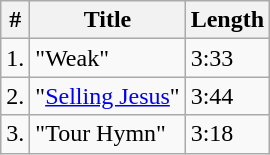<table class="wikitable">
<tr>
<th>#</th>
<th>Title</th>
<th>Length</th>
</tr>
<tr>
<td>1.</td>
<td>"Weak"</td>
<td>3:33</td>
</tr>
<tr>
<td>2.</td>
<td>"<a href='#'>Selling Jesus</a>"</td>
<td>3:44</td>
</tr>
<tr>
<td>3.</td>
<td>"Tour Hymn"</td>
<td>3:18</td>
</tr>
</table>
